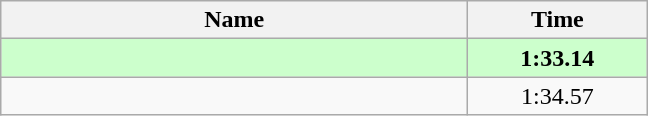<table class="wikitable" style="text-align:center;">
<tr>
<th style="width:19em">Name</th>
<th style="width:7em">Time</th>
</tr>
<tr bgcolor=ccffcc>
<td align=left><strong></strong></td>
<td><strong>1:33.14</strong></td>
</tr>
<tr>
<td align=left></td>
<td>1:34.57</td>
</tr>
</table>
